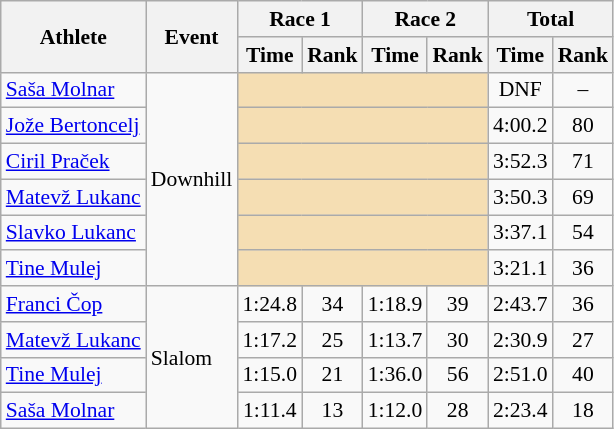<table class="wikitable" style="font-size:90%">
<tr>
<th rowspan="2">Athlete</th>
<th rowspan="2">Event</th>
<th colspan="2">Race 1</th>
<th colspan="2">Race 2</th>
<th colspan="2">Total</th>
</tr>
<tr>
<th>Time</th>
<th>Rank</th>
<th>Time</th>
<th>Rank</th>
<th>Time</th>
<th>Rank</th>
</tr>
<tr>
<td><a href='#'>Saša Molnar</a></td>
<td rowspan="6">Downhill</td>
<td colspan="4" bgcolor="wheat"></td>
<td align="center">DNF</td>
<td align="center">–</td>
</tr>
<tr>
<td><a href='#'>Jože Bertoncelj</a></td>
<td colspan="4" bgcolor="wheat"></td>
<td align="center">4:00.2</td>
<td align="center">80</td>
</tr>
<tr>
<td><a href='#'>Ciril Praček</a></td>
<td colspan="4" bgcolor="wheat"></td>
<td align="center">3:52.3</td>
<td align="center">71</td>
</tr>
<tr>
<td><a href='#'>Matevž Lukanc</a></td>
<td colspan="4" bgcolor="wheat"></td>
<td align="center">3:50.3</td>
<td align="center">69</td>
</tr>
<tr>
<td><a href='#'>Slavko Lukanc</a></td>
<td colspan="4" bgcolor="wheat"></td>
<td align="center">3:37.1</td>
<td align="center">54</td>
</tr>
<tr>
<td><a href='#'>Tine Mulej</a></td>
<td colspan="4" bgcolor="wheat"></td>
<td align="center">3:21.1</td>
<td align="center">36</td>
</tr>
<tr>
<td><a href='#'>Franci Čop</a></td>
<td rowspan="4">Slalom</td>
<td align="center">1:24.8</td>
<td align="center">34</td>
<td align="center">1:18.9</td>
<td align="center">39</td>
<td align="center">2:43.7</td>
<td align="center">36</td>
</tr>
<tr>
<td><a href='#'>Matevž Lukanc</a></td>
<td align="center">1:17.2</td>
<td align="center">25</td>
<td align="center">1:13.7</td>
<td align="center">30</td>
<td align="center">2:30.9</td>
<td align="center">27</td>
</tr>
<tr>
<td><a href='#'>Tine Mulej</a></td>
<td align="center">1:15.0</td>
<td align="center">21</td>
<td align="center">1:36.0</td>
<td align="center">56</td>
<td align="center">2:51.0</td>
<td align="center">40</td>
</tr>
<tr>
<td><a href='#'>Saša Molnar</a></td>
<td align="center">1:11.4</td>
<td align="center">13</td>
<td align="center">1:12.0</td>
<td align="center">28</td>
<td align="center">2:23.4</td>
<td align="center">18</td>
</tr>
</table>
